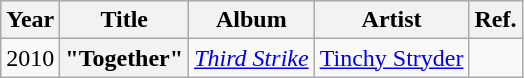<table class="wikitable plainrowheaders" style="text-align:center;">
<tr>
<th scope="col">Year</th>
<th scope="col">Title</th>
<th scope="col">Album</th>
<th scope="col">Artist</th>
<th scope="col">Ref.</th>
</tr>
<tr>
<td>2010</td>
<th scope="row">"Together"</th>
<td><em><a href='#'>Third Strike</a></em></td>
<td><a href='#'>Tinchy Stryder</a></td>
<td></td>
</tr>
</table>
